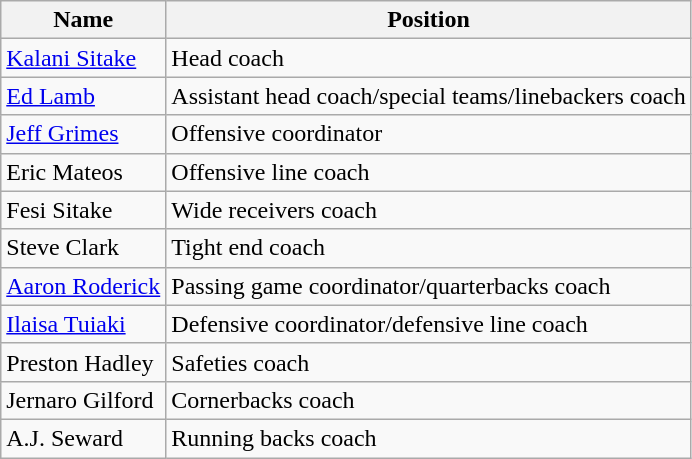<table class="wikitable">
<tr>
<th>Name</th>
<th>Position</th>
</tr>
<tr>
<td><a href='#'>Kalani Sitake</a></td>
<td>Head coach</td>
</tr>
<tr>
<td><a href='#'>Ed Lamb</a></td>
<td>Assistant head coach/special teams/linebackers coach</td>
</tr>
<tr>
<td><a href='#'>Jeff Grimes</a></td>
<td>Offensive coordinator</td>
</tr>
<tr>
<td>Eric Mateos</td>
<td>Offensive line coach</td>
</tr>
<tr>
<td>Fesi Sitake</td>
<td>Wide receivers coach</td>
</tr>
<tr>
<td>Steve Clark</td>
<td>Tight end coach</td>
</tr>
<tr>
<td><a href='#'>Aaron Roderick</a></td>
<td>Passing game coordinator/quarterbacks coach</td>
</tr>
<tr>
<td><a href='#'>Ilaisa Tuiaki</a></td>
<td>Defensive coordinator/defensive line coach</td>
</tr>
<tr>
<td>Preston Hadley</td>
<td>Safeties coach</td>
</tr>
<tr>
<td>Jernaro Gilford</td>
<td>Cornerbacks coach</td>
</tr>
<tr>
<td>A.J. Seward</td>
<td>Running backs coach</td>
</tr>
</table>
